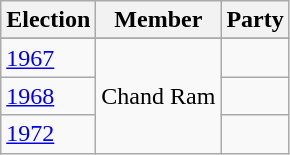<table class="wikitable sortable">
<tr>
<th>Election</th>
<th>Member</th>
<th colspan=2>Party</th>
</tr>
<tr>
</tr>
<tr>
<td><a href='#'>1967</a></td>
<td rowspan=3>Chand Ram</td>
<td></td>
</tr>
<tr>
<td><a href='#'>1968</a></td>
<td></td>
</tr>
<tr>
<td><a href='#'>1972</a></td>
</tr>
</table>
